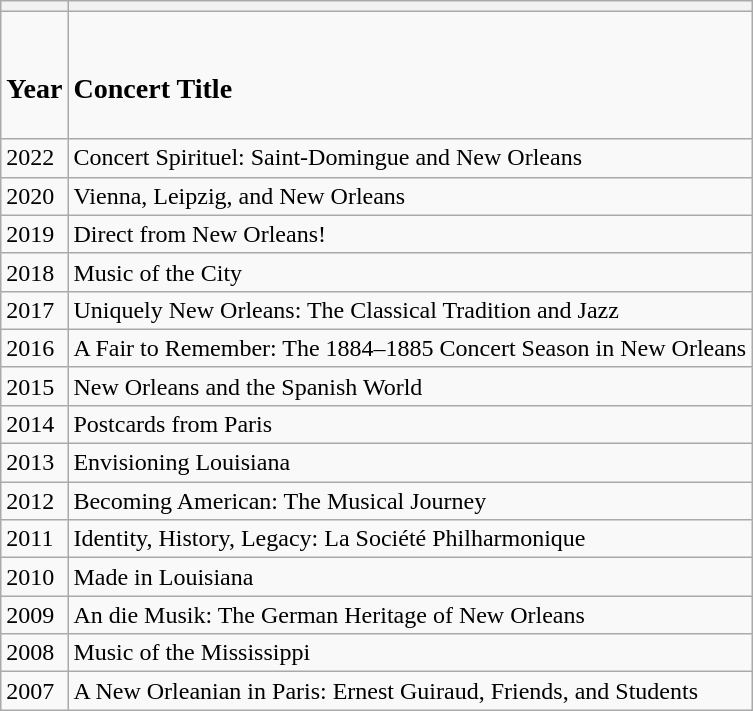<table class="wikitable sortable mw-collapsible">
<tr>
<th></th>
<th></th>
</tr>
<tr>
<td><br><h3>Year</h3></td>
<td><br><h3>Concert Title</h3></td>
</tr>
<tr>
<td>2022</td>
<td>Concert Spirituel: Saint-Domingue and New Orleans</td>
</tr>
<tr>
<td>2020</td>
<td>Vienna, Leipzig, and New Orleans</td>
</tr>
<tr>
<td>2019</td>
<td>Direct from New Orleans!</td>
</tr>
<tr>
<td>2018</td>
<td>Music of the City</td>
</tr>
<tr>
<td>2017</td>
<td>Uniquely New Orleans: The Classical Tradition and Jazz</td>
</tr>
<tr>
<td>2016</td>
<td>A Fair to Remember: The 1884–1885 Concert Season in New Orleans</td>
</tr>
<tr>
<td>2015</td>
<td>New Orleans and the Spanish World</td>
</tr>
<tr>
<td>2014</td>
<td>Postcards from Paris</td>
</tr>
<tr>
<td>2013</td>
<td>Envisioning Louisiana</td>
</tr>
<tr>
<td>2012</td>
<td>Becoming American: The Musical Journey</td>
</tr>
<tr>
<td>2011</td>
<td>Identity, History, Legacy: La Société Philharmonique</td>
</tr>
<tr>
<td>2010</td>
<td>Made in Louisiana</td>
</tr>
<tr>
<td>2009</td>
<td>An die Musik: The German Heritage of New Orleans</td>
</tr>
<tr>
<td>2008</td>
<td>Music of the Mississippi</td>
</tr>
<tr>
<td>2007</td>
<td>A New Orleanian in Paris: Ernest Guiraud, Friends, and Students</td>
</tr>
</table>
